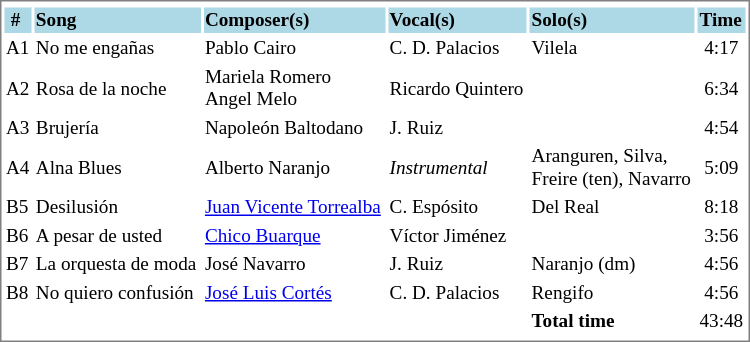<table cellpadding="1" width="500px" style="font-size: 80%; border: 1px solid gray;">
<tr align="center" style="font-size: larger;">
</tr>
<tr style="background:lightblue;">
<td> <strong>#</strong></td>
<td><strong>Song</strong></td>
<td><strong>Composer(s)</strong></td>
<td><strong>Vocal(s)</strong></td>
<td><strong>Solo(s)</strong></td>
<td><strong>Time</strong></td>
</tr>
<tr>
<td>A1</td>
<td>No me engañas</td>
<td>Pablo Cairo</td>
<td>C. D. Palacios</td>
<td>Vilela</td>
<td> 4:17</td>
</tr>
<tr>
<td>A2</td>
<td>Rosa de la noche</td>
<td>Mariela Romero<br>Angel Melo</td>
<td>Ricardo Quintero</td>
<td></td>
<td> 6:34</td>
</tr>
<tr>
<td>A3</td>
<td>Brujería</td>
<td>Napoleón Baltodano</td>
<td>J. Ruiz</td>
<td></td>
<td> 4:54</td>
</tr>
<tr>
<td>A4</td>
<td>Alna Blues</td>
<td>Alberto Naranjo</td>
<td><em>Instrumental</em></td>
<td>Aranguren, Silva,<br>Freire (ten), Navarro</td>
<td> 5:09</td>
</tr>
<tr>
<td>B5</td>
<td>Desilusión</td>
<td><a href='#'>Juan Vicente Torrealba</a></td>
<td>C. Espósito</td>
<td>Del Real</td>
<td> 8:18</td>
</tr>
<tr>
<td>B6</td>
<td>A pesar de usted</td>
<td><a href='#'>Chico Buarque</a></td>
<td>Víctor Jiménez</td>
<td></td>
<td> 3:56</td>
</tr>
<tr>
<td>B7</td>
<td>La orquesta de moda</td>
<td>José Navarro</td>
<td>J. Ruiz</td>
<td>Naranjo (dm)</td>
<td> 4:56</td>
</tr>
<tr>
<td>B8</td>
<td>No quiero confusión</td>
<td><a href='#'>José Luis Cortés</a></td>
<td>C. D. Palacios</td>
<td>Rengifo</td>
<td> 4:56</td>
</tr>
<tr>
<td></td>
<td></td>
<td></td>
<td></td>
<td><strong>Total time</strong></td>
<td>43:48</td>
</tr>
<tr>
</tr>
</table>
